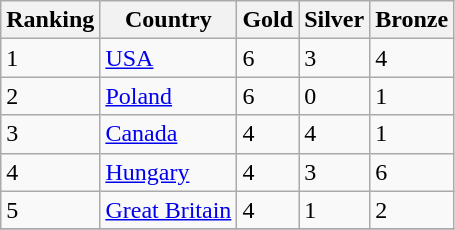<table class="wikitable">
<tr>
<th>Ranking</th>
<th>Country</th>
<th>Gold </th>
<th>Silver </th>
<th>Bronze </th>
</tr>
<tr>
<td>1</td>
<td> <a href='#'>USA</a></td>
<td>6</td>
<td>3</td>
<td>4</td>
</tr>
<tr>
<td>2</td>
<td> <a href='#'>Poland</a></td>
<td>6</td>
<td>0</td>
<td>1</td>
</tr>
<tr>
<td>3</td>
<td> <a href='#'>Canada</a></td>
<td>4</td>
<td>4</td>
<td>1</td>
</tr>
<tr>
<td>4</td>
<td> <a href='#'>Hungary</a></td>
<td>4</td>
<td>3</td>
<td>6</td>
</tr>
<tr>
<td>5</td>
<td> <a href='#'>Great Britain</a></td>
<td>4</td>
<td>1</td>
<td>2</td>
</tr>
<tr>
</tr>
</table>
